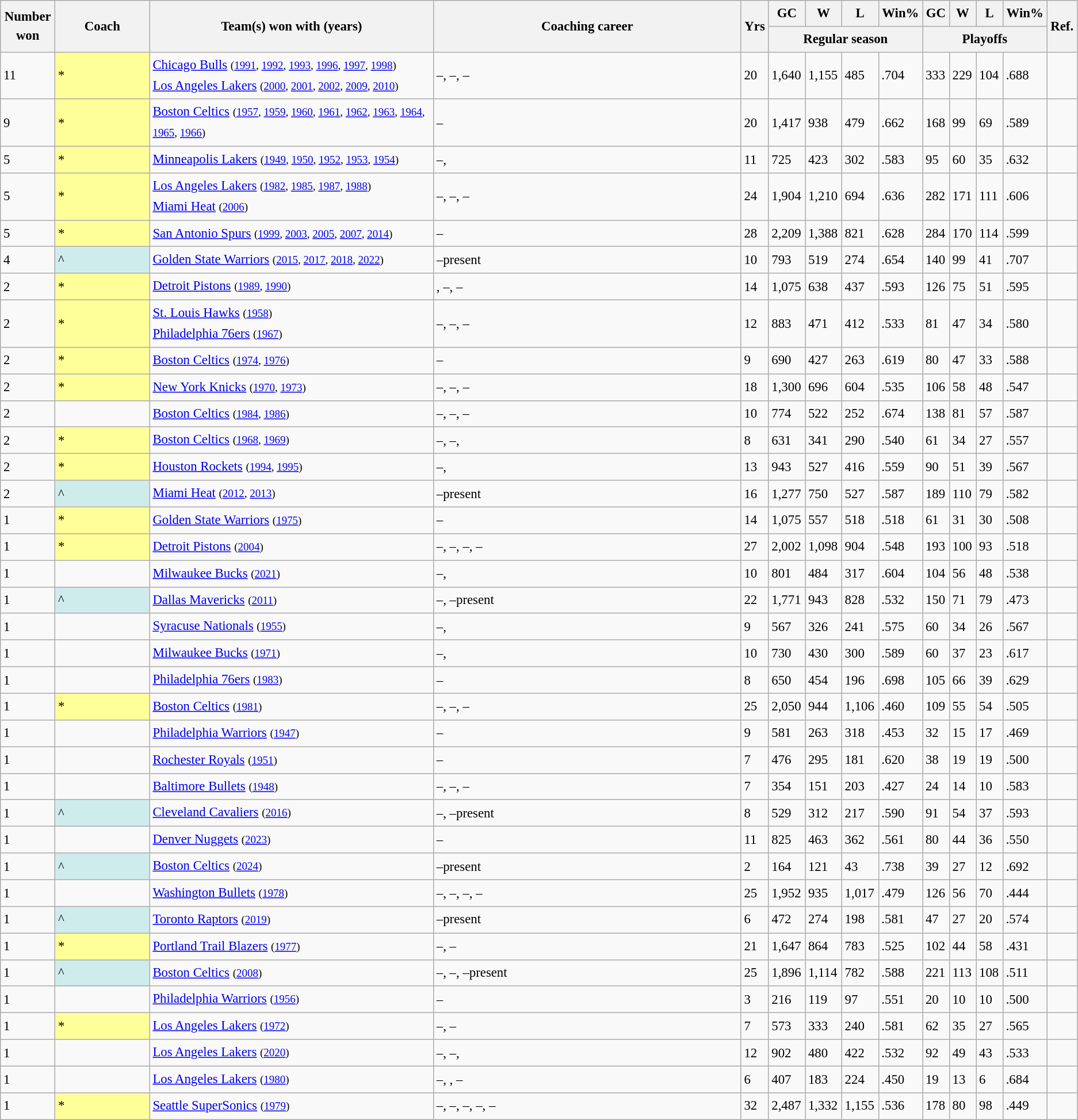<table class="wikitable sortable" style="font-size:0.95em; line-height:1.5em;">
<tr>
<th width="2%" rowspan="2">Number won</th>
<th width="8%" rowspan="2">Coach</th>
<th width="24%" rowspan="2" class=unsortable>Team(s) won with (years)</th>
<th width="26%" rowspan="2" class=unsortable>Coaching career</th>
<th width="1%" rowspan="2">Yrs</th>
<th width="1%">GC</th>
<th width="1%">W</th>
<th width="1%">L</th>
<th width="1%">Win%</th>
<th width="1%">GC</th>
<th width="1%">W</th>
<th width="1%">L</th>
<th width="1%">Win%</th>
<th width="1%"  rowspan="2" class=unsortable>Ref.</th>
</tr>
<tr class="unsortable">
<th colspan="4">Regular season</th>
<th colspan="4">Playoffs</th>
</tr>
<tr>
<td> 11</td>
<td bgcolor="#FFFF99">*</td>
<td><a href='#'>Chicago Bulls</a> <small>(<a href='#'>1991</a>, <a href='#'>1992</a>, <a href='#'>1993</a>, <a href='#'>1996</a>, <a href='#'>1997</a>, <a href='#'>1998</a>)</small><br><a href='#'>Los Angeles Lakers</a> <small>(<a href='#'>2000</a>, <a href='#'>2001</a>, <a href='#'>2002</a>, <a href='#'>2009</a>, <a href='#'>2010</a>)</small></td>
<td>–,  –, –</td>
<td>20</td>
<td>1,640</td>
<td>1,155</td>
<td>485</td>
<td>.704</td>
<td>333</td>
<td>229</td>
<td>104</td>
<td>.688</td>
<td align=center></td>
</tr>
<tr>
<td> 9</td>
<td bgcolor="#FFFF99">*</td>
<td><a href='#'>Boston Celtics</a> <small>(<a href='#'>1957</a>, <a href='#'>1959</a>, <a href='#'>1960</a>, <a href='#'>1961</a>, <a href='#'>1962</a>, <a href='#'>1963</a>, <a href='#'>1964</a>, <a href='#'>1965</a>, <a href='#'>1966</a>)</small></td>
<td>–</td>
<td>20</td>
<td>1,417</td>
<td>938</td>
<td>479</td>
<td>.662</td>
<td>168</td>
<td>99</td>
<td>69</td>
<td>.589</td>
<td align=center></td>
</tr>
<tr>
<td> 5</td>
<td bgcolor="#FFFF99">*</td>
<td><a href='#'>Minneapolis Lakers</a> <small>(<a href='#'>1949</a>, <a href='#'>1950</a>, <a href='#'>1952</a>, <a href='#'>1953</a>, <a href='#'>1954</a>)</small></td>
<td>–, </td>
<td>11</td>
<td>725</td>
<td>423</td>
<td>302</td>
<td>.583</td>
<td>95</td>
<td>60</td>
<td>35</td>
<td>.632</td>
<td align=center></td>
</tr>
<tr>
<td> 5</td>
<td bgcolor="#FFFF99">*</td>
<td><a href='#'>Los Angeles Lakers</a> <small>(<a href='#'>1982</a>, <a href='#'>1985</a>, <a href='#'>1987</a>, <a href='#'>1988</a>)</small><br><a href='#'>Miami Heat</a> <small>(<a href='#'>2006</a>)</small></td>
<td>–, –, –</td>
<td>24</td>
<td>1,904</td>
<td>1,210</td>
<td>694</td>
<td>.636</td>
<td>282</td>
<td>171</td>
<td>111</td>
<td>.606</td>
<td align=center></td>
</tr>
<tr>
<td> 5</td>
<td bgcolor="#FFFF99">*</td>
<td><a href='#'>San Antonio Spurs</a> <small>(<a href='#'>1999</a>, <a href='#'>2003</a>, <a href='#'>2005</a>, <a href='#'>2007</a>, <a href='#'>2014</a>) </small></td>
<td>–</td>
<td>28</td>
<td>2,209</td>
<td>1,388</td>
<td>821</td>
<td>.628</td>
<td>284</td>
<td>170</td>
<td>114</td>
<td>.599</td>
<td align=center></td>
</tr>
<tr>
<td> 4</td>
<td bgcolor="#CFECEC">^</td>
<td><a href='#'>Golden State Warriors</a> <small>(<a href='#'>2015</a>, <a href='#'>2017</a>, <a href='#'>2018</a>, <a href='#'>2022</a>)</small></td>
<td>–present</td>
<td>10</td>
<td>793</td>
<td>519</td>
<td>274</td>
<td>.654</td>
<td>140</td>
<td>99</td>
<td>41</td>
<td>.707</td>
<td align=center></td>
</tr>
<tr>
<td> 2</td>
<td bgcolor="#FFFF99">*</td>
<td><a href='#'>Detroit Pistons</a> <small>(<a href='#'>1989</a>, <a href='#'>1990</a>)</small></td>
<td>, –, –</td>
<td>14</td>
<td>1,075</td>
<td>638</td>
<td>437</td>
<td>.593</td>
<td>126</td>
<td>75</td>
<td>51</td>
<td>.595</td>
<td align=center></td>
</tr>
<tr>
<td> 2</td>
<td bgcolor="#FFFF99">*</td>
<td><a href='#'>St. Louis Hawks</a> <small>(<a href='#'>1958</a>)</small><br><a href='#'>Philadelphia 76ers</a> <small>(<a href='#'>1967</a>)</small></td>
<td>–, –, –</td>
<td>12</td>
<td>883</td>
<td>471</td>
<td>412</td>
<td>.533</td>
<td>81</td>
<td>47</td>
<td>34</td>
<td>.580</td>
<td align=center></td>
</tr>
<tr>
<td> 2</td>
<td bgcolor="#FFFF99">*</td>
<td><a href='#'>Boston Celtics</a> <small>(<a href='#'>1974</a>, <a href='#'>1976</a>)</small></td>
<td>–</td>
<td>9</td>
<td>690</td>
<td>427</td>
<td>263</td>
<td>.619</td>
<td>80</td>
<td>47</td>
<td>33</td>
<td>.588</td>
<td align=center></td>
</tr>
<tr>
<td> 2</td>
<td bgcolor="#FFFF99">*</td>
<td><a href='#'>New York Knicks</a> <small>(<a href='#'>1970</a>, <a href='#'>1973</a>)</small></td>
<td>–, –, –</td>
<td>18</td>
<td>1,300</td>
<td>696</td>
<td>604</td>
<td>.535</td>
<td>106</td>
<td>58</td>
<td>48</td>
<td>.547</td>
<td align=center></td>
</tr>
<tr>
<td> 2</td>
<td></td>
<td><a href='#'>Boston Celtics</a> <small>(<a href='#'>1984</a>, <a href='#'>1986</a>)</small></td>
<td>–, –, –</td>
<td>10</td>
<td>774</td>
<td>522</td>
<td>252</td>
<td>.674</td>
<td>138</td>
<td>81</td>
<td>57</td>
<td>.587</td>
<td align=center></td>
</tr>
<tr>
<td> 2</td>
<td bgcolor="#FFFF99">*</td>
<td><a href='#'>Boston Celtics</a> <small>(<a href='#'>1968</a>, <a href='#'>1969</a>)</small></td>
<td>–, –, </td>
<td>8</td>
<td>631</td>
<td>341</td>
<td>290</td>
<td>.540</td>
<td>61</td>
<td>34</td>
<td>27</td>
<td>.557</td>
<td align=center></td>
</tr>
<tr>
<td> 2</td>
<td bgcolor="#FFFF99">*</td>
<td><a href='#'>Houston Rockets</a> <small>(<a href='#'>1994</a>, <a href='#'>1995</a>)</small></td>
<td>–, </td>
<td>13</td>
<td>943</td>
<td>527</td>
<td>416</td>
<td>.559</td>
<td>90</td>
<td>51</td>
<td>39</td>
<td>.567</td>
<td align=center></td>
</tr>
<tr>
<td> 2</td>
<td bgcolor="#CFECEC">^</td>
<td><a href='#'>Miami Heat</a> <small>(<a href='#'>2012</a>, <a href='#'>2013</a>)</small></td>
<td>–present</td>
<td>16</td>
<td>1,277</td>
<td>750</td>
<td>527</td>
<td>.587</td>
<td>189</td>
<td>110</td>
<td>79</td>
<td>.582</td>
<td align=center></td>
</tr>
<tr>
<td> 1</td>
<td bgcolor="#FFFF99">*</td>
<td><a href='#'>Golden State Warriors</a> <small>(<a href='#'>1975</a>)</small></td>
<td>–</td>
<td>14</td>
<td>1,075</td>
<td>557</td>
<td>518</td>
<td>.518</td>
<td>61</td>
<td>31</td>
<td>30</td>
<td>.508</td>
<td align=center></td>
</tr>
<tr>
<td> 1</td>
<td bgcolor="#FFFF99">*</td>
<td><a href='#'>Detroit Pistons</a> <small>(<a href='#'>2004</a>)</small></td>
<td>–, –, –, –</td>
<td>27</td>
<td>2,002</td>
<td>1,098</td>
<td>904</td>
<td>.548</td>
<td>193</td>
<td>100</td>
<td>93</td>
<td>.518</td>
<td align=center></td>
</tr>
<tr>
<td> 1</td>
<td></td>
<td><a href='#'>Milwaukee Bucks</a> <small>(<a href='#'>2021</a>)</small></td>
<td>–, </td>
<td>10</td>
<td>801</td>
<td>484</td>
<td>317</td>
<td>.604</td>
<td>104</td>
<td>56</td>
<td>48</td>
<td>.538</td>
<td align:center"></td>
</tr>
<tr>
<td> 1</td>
<td bgcolor="#CFECEC">^</td>
<td><a href='#'>Dallas Mavericks</a> <small>(<a href='#'>2011</a>)</small></td>
<td>–, –present</td>
<td>22</td>
<td>1,771</td>
<td>943</td>
<td>828</td>
<td>.532</td>
<td>150</td>
<td>71</td>
<td>79</td>
<td>.473</td>
<td align=center></td>
</tr>
<tr>
<td> 1</td>
<td></td>
<td><a href='#'>Syracuse Nationals</a> <small>(<a href='#'>1955</a>)</small></td>
<td>–, </td>
<td>9</td>
<td>567</td>
<td>326</td>
<td>241</td>
<td>.575</td>
<td>60</td>
<td>34</td>
<td>26</td>
<td>.567</td>
<td align=center></td>
</tr>
<tr>
<td> 1</td>
<td></td>
<td><a href='#'>Milwaukee Bucks</a> <small>(<a href='#'>1971</a>)</small></td>
<td>–, </td>
<td>10</td>
<td>730</td>
<td>430</td>
<td>300</td>
<td>.589</td>
<td>60</td>
<td>37</td>
<td>23</td>
<td>.617</td>
<td align=center></td>
</tr>
<tr>
<td> 1</td>
<td></td>
<td><a href='#'>Philadelphia 76ers</a> <small>(<a href='#'>1983</a>)</small></td>
<td>–</td>
<td>8</td>
<td>650</td>
<td>454</td>
<td>196</td>
<td>.698</td>
<td>105</td>
<td>66</td>
<td>39</td>
<td>.629</td>
<td align=center></td>
</tr>
<tr>
<td> 1</td>
<td bgcolor="#FFFF99">*</td>
<td><a href='#'>Boston Celtics</a> <small>(<a href='#'>1981</a>)</small></td>
<td>–, –, –</td>
<td>25</td>
<td>2,050</td>
<td>944</td>
<td>1,106</td>
<td>.460</td>
<td>109</td>
<td>55</td>
<td>54</td>
<td>.505</td>
<td align=center></td>
</tr>
<tr>
<td> 1</td>
<td></td>
<td><a href='#'>Philadelphia Warriors</a> <small>(<a href='#'>1947</a>)</small></td>
<td>–</td>
<td>9</td>
<td>581</td>
<td>263</td>
<td>318</td>
<td>.453</td>
<td>32</td>
<td>15</td>
<td>17</td>
<td>.469</td>
<td align=center></td>
</tr>
<tr>
<td> 1</td>
<td></td>
<td><a href='#'>Rochester Royals</a> <small>(<a href='#'>1951</a>)</small></td>
<td>–</td>
<td>7</td>
<td>476</td>
<td>295</td>
<td>181</td>
<td>.620</td>
<td>38</td>
<td>19</td>
<td>19</td>
<td>.500</td>
<td align=center></td>
</tr>
<tr>
<td> 1</td>
<td></td>
<td><a href='#'>Baltimore Bullets</a> <small>(<a href='#'>1948</a>)</small></td>
<td>–, –, –</td>
<td>7</td>
<td>354</td>
<td>151</td>
<td>203</td>
<td>.427</td>
<td>24</td>
<td>14</td>
<td>10</td>
<td>.583</td>
<td align=center></td>
</tr>
<tr>
<td> 1</td>
<td bgcolor="#CFECEC">^</td>
<td><a href='#'>Cleveland Cavaliers</a> <small>(<a href='#'>2016</a>)</small></td>
<td>–, –present</td>
<td>8</td>
<td>529</td>
<td>312</td>
<td>217</td>
<td>.590</td>
<td>91</td>
<td>54</td>
<td>37</td>
<td>.593</td>
<td align=center></td>
</tr>
<tr>
<td> 1</td>
<td></td>
<td><a href='#'>Denver Nuggets</a>  <small>(<a href='#'>2023</a>)</small></td>
<td>–</td>
<td>11</td>
<td>825</td>
<td>463</td>
<td>362</td>
<td>.561</td>
<td>80</td>
<td>44</td>
<td>36</td>
<td>.550</td>
<td style="text-align:center"></td>
</tr>
<tr>
<td> 1</td>
<td bgcolor="#CFECEC">^</td>
<td><a href='#'>Boston Celtics</a> <small>(<a href='#'>2024</a>)</small></td>
<td>–present</td>
<td>2</td>
<td>164</td>
<td>121</td>
<td>43</td>
<td>.738</td>
<td>39</td>
<td>27</td>
<td>12</td>
<td>.692</td>
<td align=center></td>
</tr>
<tr>
<td> 1</td>
<td></td>
<td><a href='#'>Washington Bullets</a> <small>(<a href='#'>1978</a>)</small></td>
<td>–, –, –, –</td>
<td>25</td>
<td>1,952</td>
<td>935</td>
<td>1,017</td>
<td>.479</td>
<td>126</td>
<td>56</td>
<td>70</td>
<td>.444</td>
<td align=center></td>
</tr>
<tr>
<td> 1</td>
<td bgcolor="#CFECEC">^</td>
<td><a href='#'>Toronto Raptors</a> <small>(<a href='#'>2019</a>)</small></td>
<td>–present</td>
<td>6</td>
<td>472</td>
<td>274</td>
<td>198</td>
<td>.581</td>
<td>47</td>
<td>27</td>
<td>20</td>
<td>.574</td>
<td align=center></td>
</tr>
<tr>
<td> 1</td>
<td bgcolor="#FFFF99">*</td>
<td><a href='#'>Portland Trail Blazers</a> <small>(<a href='#'>1977</a>)</small></td>
<td>–, –</td>
<td>21</td>
<td>1,647</td>
<td>864</td>
<td>783</td>
<td>.525</td>
<td>102</td>
<td>44</td>
<td>58</td>
<td>.431</td>
<td align=center></td>
</tr>
<tr>
<td> 1</td>
<td bgcolor="#CFECEC">^</td>
<td><a href='#'>Boston Celtics</a> <small>(<a href='#'>2008</a>)</small></td>
<td>–, –, –present</td>
<td>25</td>
<td>1,896</td>
<td>1,114</td>
<td>782</td>
<td>.588</td>
<td>221</td>
<td>113</td>
<td>108</td>
<td>.511</td>
<td align=center></td>
</tr>
<tr>
<td> 1</td>
<td></td>
<td><a href='#'>Philadelphia Warriors</a> <small>(<a href='#'>1956</a>)</small></td>
<td>–</td>
<td>3</td>
<td>216</td>
<td>119</td>
<td>97</td>
<td>.551</td>
<td>20</td>
<td>10</td>
<td>10</td>
<td>.500</td>
<td align=center></td>
</tr>
<tr>
<td> 1</td>
<td bgcolor="#FFFF99">*</td>
<td><a href='#'>Los Angeles Lakers</a> <small>(<a href='#'>1972</a>)</small></td>
<td>–, –</td>
<td>7</td>
<td>573</td>
<td>333</td>
<td>240</td>
<td>.581</td>
<td>62</td>
<td>35</td>
<td>27</td>
<td>.565</td>
<td align=center></td>
</tr>
<tr>
<td> 1</td>
<td></td>
<td><a href='#'>Los Angeles Lakers</a> <small>(<a href='#'>2020</a>)</small></td>
<td>–, –, </td>
<td>12</td>
<td>902</td>
<td>480</td>
<td>422</td>
<td>.532</td>
<td>92</td>
<td>49</td>
<td>43</td>
<td>.533</td>
<td align=center></td>
</tr>
<tr>
<td> 1</td>
<td></td>
<td><a href='#'>Los Angeles Lakers</a> <small>(<a href='#'>1980</a>)</small></td>
<td>–, , –</td>
<td>6</td>
<td>407</td>
<td>183</td>
<td>224</td>
<td>.450</td>
<td>19</td>
<td>13</td>
<td>6</td>
<td>.684</td>
<td align=center></td>
</tr>
<tr>
<td> 1</td>
<td bgcolor="#FFFF99">*</td>
<td><a href='#'>Seattle SuperSonics</a> <small>(<a href='#'>1979</a>)</small></td>
<td>–, –, –, –, –</td>
<td>32</td>
<td>2,487</td>
<td>1,332</td>
<td>1,155</td>
<td>.536</td>
<td>178</td>
<td>80</td>
<td>98</td>
<td>.449</td>
<td align=center></td>
</tr>
</table>
